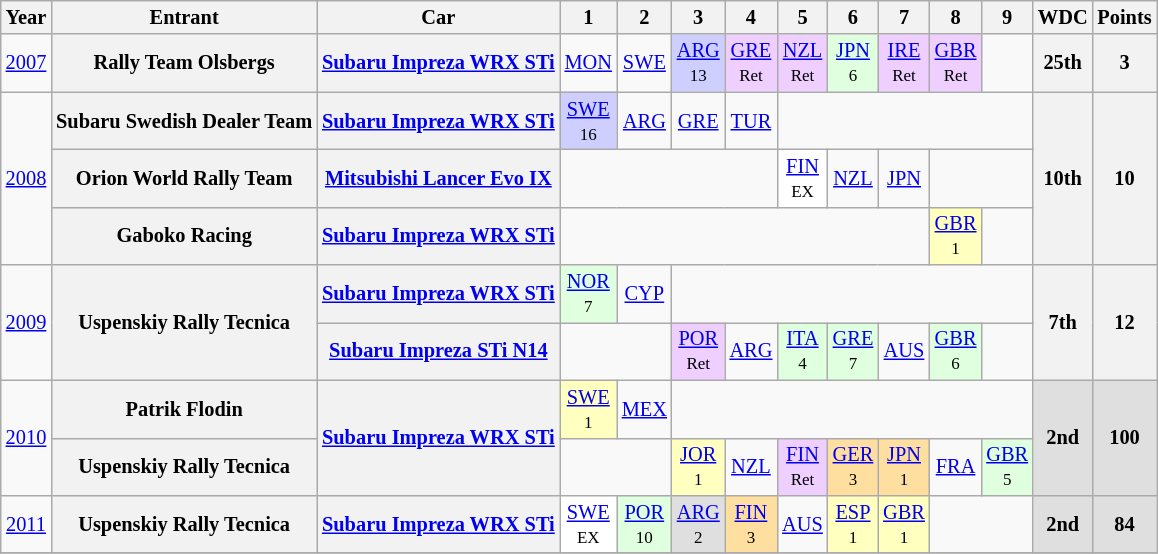<table class="wikitable" border="1" style="text-align:center; font-size:85%;">
<tr>
<th>Year</th>
<th>Entrant</th>
<th>Car</th>
<th>1</th>
<th>2</th>
<th>3</th>
<th>4</th>
<th>5</th>
<th>6</th>
<th>7</th>
<th>8</th>
<th>9</th>
<th>WDC</th>
<th>Points</th>
</tr>
<tr>
<td><a href='#'>2007</a></td>
<th nowrap>Rally Team Olsbergs</th>
<th nowrap><a href='#'>Subaru Impreza WRX STi</a></th>
<td><a href='#'>MON</a></td>
<td><a href='#'>SWE</a></td>
<td style="background:#CFCFFF;"><a href='#'>ARG</a><br><small>13</small></td>
<td style="background:#EFCFFF;"><a href='#'>GRE</a><br><small>Ret</small></td>
<td style="background:#EFCFFF;"><a href='#'>NZL</a><br><small>Ret</small></td>
<td style="background:#DFFFDF;"><a href='#'>JPN</a><br><small>6</small></td>
<td style="background:#EFCFFF;"><a href='#'>IRE</a><br><small>Ret</small></td>
<td style="background:#EFCFFF;"><a href='#'>GBR</a><br><small>Ret</small></td>
<td></td>
<th>25th</th>
<th>3</th>
</tr>
<tr>
<td rowspan=3><a href='#'>2008</a></td>
<th nowrap>Subaru Swedish Dealer Team</th>
<th nowrap><a href='#'>Subaru Impreza WRX STi</a></th>
<td style="background:#CFCFFF;"><a href='#'>SWE</a><br><small>16</small></td>
<td><a href='#'>ARG</a></td>
<td><a href='#'>GRE</a></td>
<td><a href='#'>TUR</a></td>
<td colspan=5></td>
<th rowspan=3>10th</th>
<th rowspan=3>10</th>
</tr>
<tr>
<th nowrap>Orion World Rally Team</th>
<th nowrap><a href='#'>Mitsubishi Lancer Evo IX</a></th>
<td colspan=4></td>
<td style="background:#FFFFFF;"><a href='#'>FIN</a><br><small>EX</small></td>
<td><a href='#'>NZL</a></td>
<td><a href='#'>JPN</a></td>
<td colspan=2></td>
</tr>
<tr>
<th nowrap>Gaboko Racing</th>
<th nowrap><a href='#'>Subaru Impreza WRX STi</a></th>
<td colspan=7></td>
<td style="background:#FFFFBF;"><a href='#'>GBR</a><br><small>1</small></td>
<td></td>
</tr>
<tr>
<td rowspan=2><a href='#'>2009</a></td>
<th rowspan=2 nowrap>Uspenskiy Rally Tecnica</th>
<th nowrap><a href='#'>Subaru Impreza WRX STi</a></th>
<td style="background:#DFFFDF;"><a href='#'>NOR</a><br><small>7</small></td>
<td><a href='#'>CYP</a></td>
<td colspan=7></td>
<th rowspan=2>7th</th>
<th rowspan=2>12</th>
</tr>
<tr>
<th nowrap><a href='#'>Subaru Impreza STi N14</a></th>
<td colspan=2></td>
<td style="background:#EFCFFF;"><a href='#'>POR</a><br><small>Ret</small></td>
<td><a href='#'>ARG</a></td>
<td style="background:#DFFFDF;"><a href='#'>ITA</a><br><small>4</small></td>
<td style="background:#DFFFDF;"><a href='#'>GRE</a><br><small>7</small></td>
<td><a href='#'>AUS</a></td>
<td style="background:#DFFFDF;"><a href='#'>GBR</a><br><small>6</small></td>
<td></td>
</tr>
<tr>
<td rowspan=2><a href='#'>2010</a></td>
<th nowrap>Patrik Flodin</th>
<th rowspan=2 nowrap><a href='#'>Subaru Impreza WRX STi</a></th>
<td style="background:#FFFFBF;"><a href='#'>SWE</a><br><small>1</small></td>
<td><a href='#'>MEX</a></td>
<td colspan=7></td>
<td rowspan=2 style="background:#DFDFDF;"><strong>2nd</strong></td>
<td rowspan=2 style="background:#DFDFDF;"><strong>100</strong></td>
</tr>
<tr>
<th nowrap>Uspenskiy Rally Tecnica</th>
<td colspan=2></td>
<td style="background:#FFFFBF;"><a href='#'>JOR</a><br><small>1</small></td>
<td><a href='#'>NZL</a></td>
<td style="background:#EFCFFF;"><a href='#'>FIN</a><br><small>Ret</small></td>
<td style="background:#FFDF9F;"><a href='#'>GER</a><br><small>3</small></td>
<td style="background:#FFDF9F;"><a href='#'>JPN</a><br><small>1</small></td>
<td><a href='#'>FRA</a></td>
<td style="background:#DFFFDF;"><a href='#'>GBR</a><br><small>5</small></td>
</tr>
<tr>
<td><a href='#'>2011</a></td>
<th nowrap>Uspenskiy Rally Tecnica</th>
<th nowrap><a href='#'>Subaru Impreza WRX STi</a></th>
<td style="background:#FFFFFF;"><a href='#'>SWE</a><br><small>EX</small></td>
<td style="background:#DFFFDF;"><a href='#'>POR</a><br><small>10</small></td>
<td style="background:#DFDFDF;"><a href='#'>ARG</a><br><small>2</small></td>
<td style="background:#FFDF9F;"><a href='#'>FIN</a><br><small>3</small></td>
<td><a href='#'>AUS</a></td>
<td style="background:#FFFFBF;"><a href='#'>ESP</a><br><small>1</small></td>
<td style="background:#FFFFBF;"><a href='#'>GBR</a><br><small>1</small></td>
<td colspan=2></td>
<td style="background:#DFDFDF;"><strong>2nd</strong></td>
<td style="background:#DFDFDF;"><strong>84</strong></td>
</tr>
<tr>
</tr>
</table>
